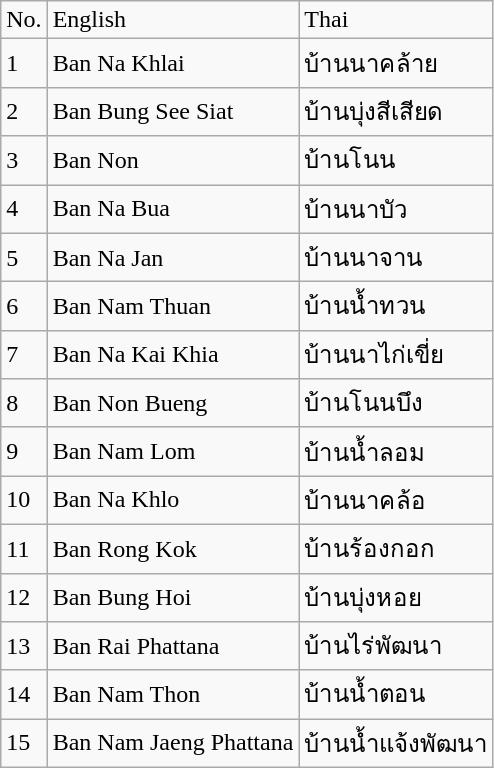<table class="wikitable">
<tr>
<td>No.</td>
<td>English</td>
<td>Thai</td>
</tr>
<tr>
<td>1</td>
<td>Ban Na Khlai</td>
<td>บ้านนาคล้าย</td>
</tr>
<tr>
<td>2</td>
<td>Ban Bung See Siat</td>
<td>บ้านบุ่งสีเสียด</td>
</tr>
<tr>
<td>3</td>
<td>Ban Non</td>
<td>บ้านโนน</td>
</tr>
<tr>
<td>4</td>
<td>Ban Na Bua</td>
<td>บ้านนาบัว</td>
</tr>
<tr>
<td>5</td>
<td>Ban Na Jan</td>
<td>บ้านนาจาน</td>
</tr>
<tr>
<td>6</td>
<td>Ban Nam Thuan</td>
<td>บ้านน้ำทวน</td>
</tr>
<tr>
<td>7</td>
<td>Ban Na Kai Khia</td>
<td>บ้านนาไก่เขี่ย</td>
</tr>
<tr>
<td>8</td>
<td>Ban Non Bueng</td>
<td>บ้านโนนบึง</td>
</tr>
<tr>
<td>9</td>
<td>Ban Nam Lom</td>
<td>บ้านน้ำลอม</td>
</tr>
<tr>
<td>10</td>
<td>Ban Na Khlo</td>
<td>บ้านนาคล้อ</td>
</tr>
<tr>
<td>11</td>
<td>Ban Rong Kok</td>
<td>บ้านร้องกอก</td>
</tr>
<tr>
<td>12</td>
<td>Ban Bung Hoi</td>
<td>บ้านบุ่งหอย</td>
</tr>
<tr>
<td>13</td>
<td>Ban Rai Phattana</td>
<td>บ้านไร่พัฒนา</td>
</tr>
<tr>
<td>14</td>
<td>Ban Nam Thon</td>
<td>บ้านน้ำตอน</td>
</tr>
<tr>
<td>15</td>
<td>Ban Nam Jaeng Phattana</td>
<td>บ้านน้ำแจ้งพัฒนา</td>
</tr>
</table>
